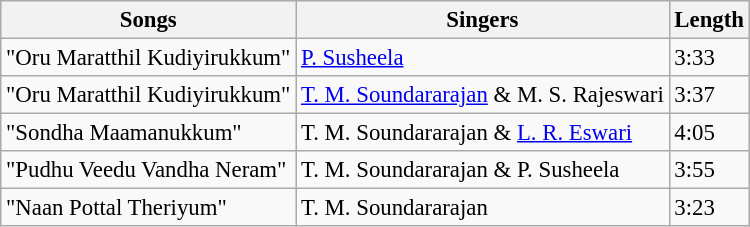<table class="wikitable" style="font-size:95%;">
<tr>
<th>Songs</th>
<th>Singers</th>
<th>Length</th>
</tr>
<tr>
<td>"Oru Maratthil Kudiyirukkum"</td>
<td><a href='#'>P. Susheela</a></td>
<td>3:33</td>
</tr>
<tr>
<td>"Oru Maratthil Kudiyirukkum"</td>
<td><a href='#'>T. M. Soundararajan</a> & M. S. Rajeswari</td>
<td>3:37</td>
</tr>
<tr>
<td>"Sondha Maamanukkum"</td>
<td>T. M. Soundararajan & <a href='#'>L. R. Eswari</a></td>
<td>4:05</td>
</tr>
<tr>
<td>"Pudhu Veedu Vandha Neram"</td>
<td>T. M. Soundararajan & P. Susheela</td>
<td>3:55</td>
</tr>
<tr>
<td>"Naan Pottal Theriyum"</td>
<td>T. M. Soundararajan</td>
<td>3:23</td>
</tr>
</table>
